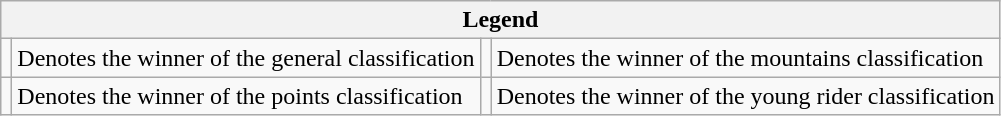<table class="wikitable">
<tr>
<th colspan="4">Legend</th>
</tr>
<tr>
<td></td>
<td>Denotes the winner of the general classification</td>
<td></td>
<td>Denotes the winner of the mountains classification</td>
</tr>
<tr>
<td></td>
<td>Denotes the winner of the points classification</td>
<td></td>
<td>Denotes the winner of the young rider classification</td>
</tr>
</table>
